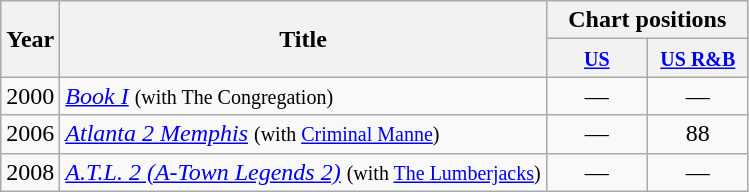<table class="wikitable">
<tr>
<th rowspan="2">Year</th>
<th rowspan="2">Title</th>
<th colspan="3">Chart positions</th>
</tr>
<tr>
<th width="60"><small><a href='#'>US</a></small></th>
<th width="60"><small><a href='#'>US R&B</a></small></th>
</tr>
<tr>
<td>2000</td>
<td><em><a href='#'>Book I</a></em> <small>(with The Congregation)</small></td>
<td style="text-align:center;">—</td>
<td style="text-align:center;">—</td>
</tr>
<tr>
<td>2006</td>
<td><em><a href='#'>Atlanta 2 Memphis</a></em> <small>(with <a href='#'>Criminal Manne</a>)</small></td>
<td style="text-align:center;">—</td>
<td style="text-align:center;">88</td>
</tr>
<tr>
<td>2008</td>
<td><em><a href='#'>A.T.L. 2 (A-Town Legends 2)</a></em> <small>(with <a href='#'>The Lumberjacks</a>)</small></td>
<td style="text-align:center;">—</td>
<td style="text-align:center;">—</td>
</tr>
</table>
